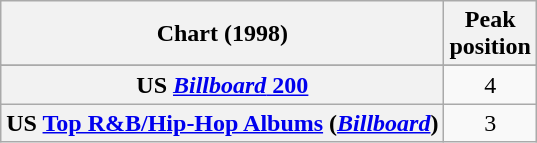<table class="wikitable sortable plainrowheaders" style="text-align:center">
<tr>
<th scope="col">Chart (1998)</th>
<th scope="col">Peak<br>position</th>
</tr>
<tr>
</tr>
<tr>
</tr>
<tr>
</tr>
<tr>
</tr>
<tr>
</tr>
<tr>
<th scope="row">US <a href='#'><em>Billboard</em> 200</a></th>
<td>4</td>
</tr>
<tr>
<th scope="row">US <a href='#'>Top R&B/Hip-Hop Albums</a> (<em><a href='#'>Billboard</a></em>)</th>
<td>3</td>
</tr>
</table>
